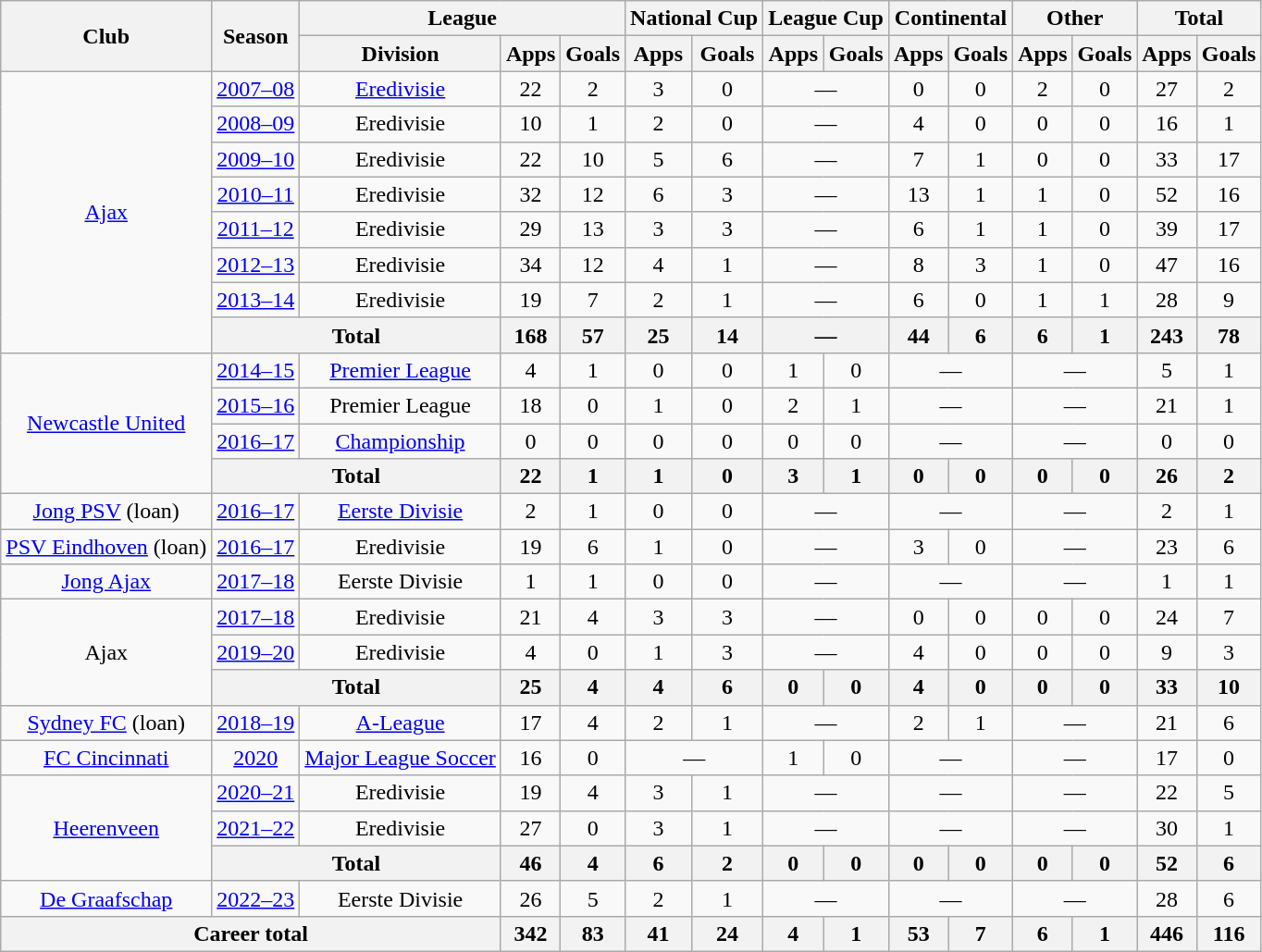<table class="wikitable" style="text-align:center">
<tr>
<th rowspan="2">Club</th>
<th rowspan="2">Season</th>
<th colspan="3">League</th>
<th colspan="2">National Cup</th>
<th colspan="2">League Cup</th>
<th colspan="2">Continental</th>
<th colspan="2">Other</th>
<th colspan="2">Total</th>
</tr>
<tr>
<th>Division</th>
<th>Apps</th>
<th>Goals</th>
<th>Apps</th>
<th>Goals</th>
<th>Apps</th>
<th>Goals</th>
<th>Apps</th>
<th>Goals</th>
<th>Apps</th>
<th>Goals</th>
<th>Apps</th>
<th>Goals</th>
</tr>
<tr>
<td rowspan="8"><a href='#'>Ajax</a></td>
<td><a href='#'>2007–08</a></td>
<td><a href='#'>Eredivisie</a></td>
<td>22</td>
<td>2</td>
<td>3</td>
<td>0</td>
<td colspan="2">—</td>
<td>0</td>
<td>0</td>
<td>2</td>
<td>0</td>
<td>27</td>
<td>2</td>
</tr>
<tr>
<td><a href='#'>2008–09</a></td>
<td>Eredivisie</td>
<td>10</td>
<td>1</td>
<td>2</td>
<td>0</td>
<td colspan="2">—</td>
<td>4</td>
<td>0</td>
<td>0</td>
<td>0</td>
<td>16</td>
<td>1</td>
</tr>
<tr>
<td><a href='#'>2009–10</a></td>
<td>Eredivisie</td>
<td>22</td>
<td>10</td>
<td>5</td>
<td>6</td>
<td colspan="2">—</td>
<td>7</td>
<td>1</td>
<td>0</td>
<td>0</td>
<td>33</td>
<td>17</td>
</tr>
<tr>
<td><a href='#'>2010–11</a></td>
<td>Eredivisie</td>
<td>32</td>
<td>12</td>
<td>6</td>
<td>3</td>
<td colspan="2">—</td>
<td>13</td>
<td>1</td>
<td>1</td>
<td>0</td>
<td>52</td>
<td>16</td>
</tr>
<tr>
<td><a href='#'>2011–12</a></td>
<td>Eredivisie</td>
<td>29</td>
<td>13</td>
<td>3</td>
<td>3</td>
<td colspan="2">—</td>
<td>6</td>
<td>1</td>
<td>1</td>
<td>0</td>
<td>39</td>
<td>17</td>
</tr>
<tr>
<td><a href='#'>2012–13</a></td>
<td>Eredivisie</td>
<td>34</td>
<td>12</td>
<td>4</td>
<td>1</td>
<td colspan="2">—</td>
<td>8</td>
<td>3</td>
<td>1</td>
<td>0</td>
<td>47</td>
<td>16</td>
</tr>
<tr>
<td><a href='#'>2013–14</a></td>
<td>Eredivisie</td>
<td>19</td>
<td>7</td>
<td>2</td>
<td>1</td>
<td colspan="2">—</td>
<td>6</td>
<td>0</td>
<td>1</td>
<td>1</td>
<td>28</td>
<td>9</td>
</tr>
<tr>
<th colspan="2">Total</th>
<th>168</th>
<th>57</th>
<th>25</th>
<th>14</th>
<th colspan="2">—</th>
<th>44</th>
<th>6</th>
<th>6</th>
<th>1</th>
<th>243</th>
<th>78</th>
</tr>
<tr>
<td rowspan="4"><a href='#'>Newcastle United</a></td>
<td><a href='#'>2014–15</a></td>
<td><a href='#'>Premier League</a></td>
<td>4</td>
<td>1</td>
<td>0</td>
<td>0</td>
<td>1</td>
<td>0</td>
<td colspan="2">—</td>
<td colspan="2">—</td>
<td>5</td>
<td>1</td>
</tr>
<tr>
<td><a href='#'>2015–16</a></td>
<td>Premier League</td>
<td>18</td>
<td>0</td>
<td>1</td>
<td>0</td>
<td>2</td>
<td>1</td>
<td colspan="2">—</td>
<td colspan="2">—</td>
<td>21</td>
<td>1</td>
</tr>
<tr>
<td><a href='#'>2016–17</a></td>
<td><a href='#'>Championship</a></td>
<td>0</td>
<td>0</td>
<td>0</td>
<td>0</td>
<td>0</td>
<td>0</td>
<td colspan="2">—</td>
<td colspan="2">—</td>
<td>0</td>
<td>0</td>
</tr>
<tr>
<th colspan="2">Total</th>
<th>22</th>
<th>1</th>
<th>1</th>
<th>0</th>
<th>3</th>
<th>1</th>
<th>0</th>
<th>0</th>
<th>0</th>
<th>0</th>
<th>26</th>
<th>2</th>
</tr>
<tr>
<td><a href='#'>Jong PSV</a> (loan)</td>
<td><a href='#'>2016–17</a></td>
<td><a href='#'>Eerste Divisie</a></td>
<td>2</td>
<td>1</td>
<td>0</td>
<td>0</td>
<td colspan="2">—</td>
<td colspan="2">—</td>
<td colspan="2">—</td>
<td>2</td>
<td>1</td>
</tr>
<tr>
<td><a href='#'>PSV Eindhoven</a> (loan)</td>
<td><a href='#'>2016–17</a></td>
<td>Eredivisie</td>
<td>19</td>
<td>6</td>
<td>1</td>
<td>0</td>
<td colspan="2">—</td>
<td>3</td>
<td>0</td>
<td colspan="2">—</td>
<td>23</td>
<td>6</td>
</tr>
<tr>
<td><a href='#'>Jong Ajax</a></td>
<td><a href='#'>2017–18</a></td>
<td>Eerste Divisie</td>
<td>1</td>
<td>1</td>
<td>0</td>
<td>0</td>
<td colspan="2">—</td>
<td colspan="2">—</td>
<td colspan="2">—</td>
<td>1</td>
<td>1</td>
</tr>
<tr>
<td rowspan="3">Ajax</td>
<td><a href='#'>2017–18</a></td>
<td>Eredivisie</td>
<td>21</td>
<td>4</td>
<td>3</td>
<td>3</td>
<td colspan="2">—</td>
<td>0</td>
<td>0</td>
<td>0</td>
<td>0</td>
<td>24</td>
<td>7</td>
</tr>
<tr>
<td><a href='#'>2019–20</a></td>
<td>Eredivisie</td>
<td>4</td>
<td>0</td>
<td>1</td>
<td>3</td>
<td colspan="2">—</td>
<td>4</td>
<td>0</td>
<td>0</td>
<td>0</td>
<td>9</td>
<td>3</td>
</tr>
<tr>
<th colspan="2">Total</th>
<th>25</th>
<th>4</th>
<th>4</th>
<th>6</th>
<th>0</th>
<th>0</th>
<th>4</th>
<th>0</th>
<th>0</th>
<th>0</th>
<th>33</th>
<th>10</th>
</tr>
<tr>
<td><a href='#'>Sydney FC</a> (loan)</td>
<td><a href='#'>2018–19</a></td>
<td><a href='#'>A-League</a></td>
<td>17</td>
<td>4</td>
<td>2</td>
<td>1</td>
<td colspan="2">—</td>
<td>2</td>
<td>1</td>
<td colspan="2">—</td>
<td>21</td>
<td>6</td>
</tr>
<tr>
<td><a href='#'>FC Cincinnati</a></td>
<td><a href='#'>2020</a></td>
<td><a href='#'>Major League Soccer</a></td>
<td>16</td>
<td>0</td>
<td colspan=2>—</td>
<td>1</td>
<td>0</td>
<td colspan=2>—</td>
<td colspan=2>—</td>
<td>17</td>
<td>0</td>
</tr>
<tr>
<td rowspan=3><a href='#'>Heerenveen</a></td>
<td><a href='#'>2020–21</a></td>
<td>Eredivisie</td>
<td>19</td>
<td>4</td>
<td>3</td>
<td>1</td>
<td colspan=2>—</td>
<td colspan=2>—</td>
<td colspan=2>—</td>
<td>22</td>
<td>5</td>
</tr>
<tr>
<td><a href='#'>2021–22</a></td>
<td>Eredivisie</td>
<td>27</td>
<td>0</td>
<td>3</td>
<td>1</td>
<td colspan=2>—</td>
<td colspan=2>—</td>
<td colspan=2>—</td>
<td>30</td>
<td>1</td>
</tr>
<tr>
<th colspan=2>Total</th>
<th>46</th>
<th>4</th>
<th>6</th>
<th>2</th>
<th>0</th>
<th>0</th>
<th>0</th>
<th>0</th>
<th>0</th>
<th>0</th>
<th>52</th>
<th>6</th>
</tr>
<tr>
<td><a href='#'>De Graafschap</a></td>
<td><a href='#'>2022–23</a></td>
<td>Eerste Divisie</td>
<td>26</td>
<td>5</td>
<td>2</td>
<td>1</td>
<td colspan=2>—</td>
<td colspan=2>—</td>
<td colspan=2>—</td>
<td>28</td>
<td>6</td>
</tr>
<tr>
<th colspan="3">Career total</th>
<th>342</th>
<th>83</th>
<th>41</th>
<th>24</th>
<th>4</th>
<th>1</th>
<th>53</th>
<th>7</th>
<th>6</th>
<th>1</th>
<th>446</th>
<th>116</th>
</tr>
</table>
